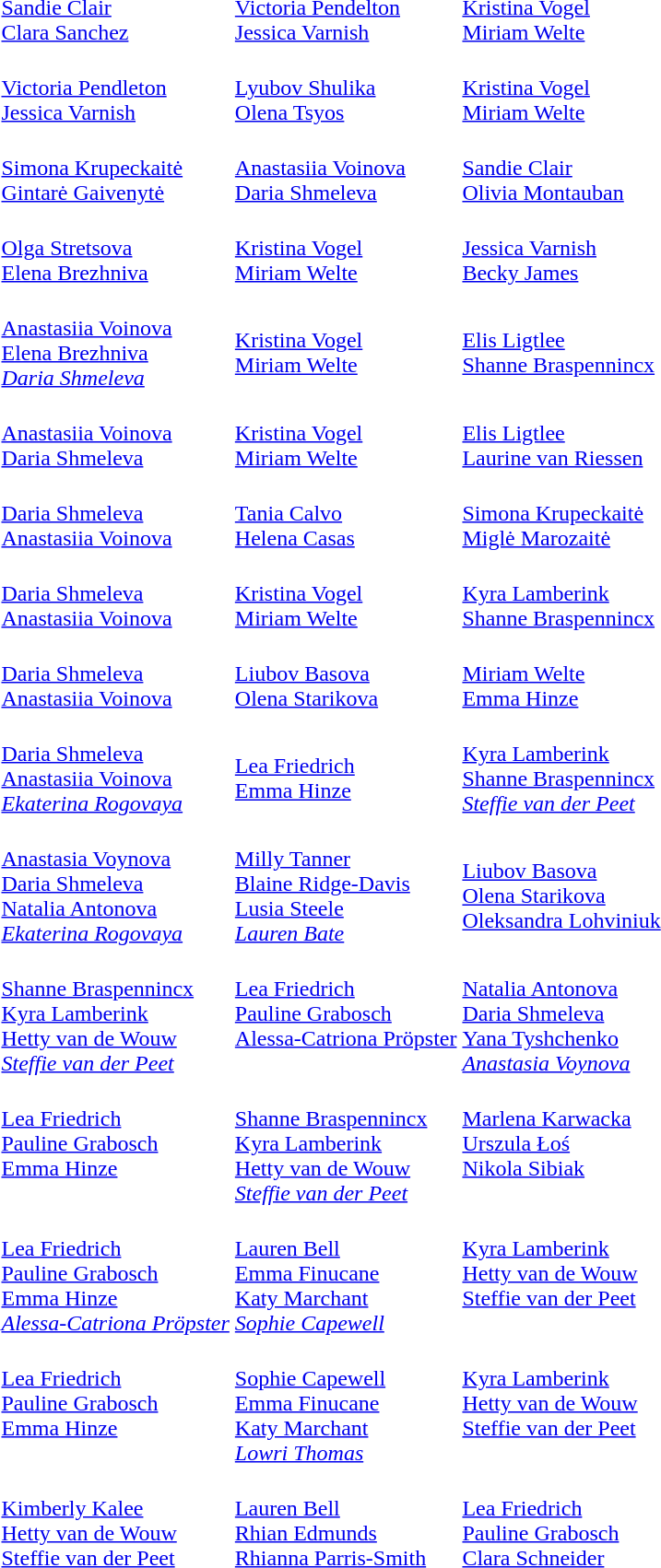<table>
<tr>
<td><br></td>
<td><br><a href='#'>Sandie Clair</a><br><a href='#'>Clara Sanchez</a></td>
<td><br><a href='#'>Victoria Pendelton</a><br><a href='#'>Jessica Varnish</a></td>
<td><br><a href='#'>Kristina Vogel</a><br><a href='#'>Miriam Welte</a></td>
</tr>
<tr>
<td><br></td>
<td><br><a href='#'>Victoria Pendleton</a><br><a href='#'>Jessica Varnish</a></td>
<td><br><a href='#'>Lyubov Shulika</a><br><a href='#'>Olena Tsyos</a></td>
<td><br><a href='#'>Kristina Vogel</a><br><a href='#'>Miriam Welte</a></td>
</tr>
<tr>
<td><br></td>
<td><br><a href='#'>Simona Krupeckaitė</a><br> <a href='#'>Gintarė Gaivenytė</a></td>
<td><br><a href='#'>Anastasiia Voinova</a><br> <a href='#'>Daria Shmeleva</a></td>
<td><br><a href='#'>Sandie Clair</a><br><a href='#'>Olivia Montauban</a></td>
</tr>
<tr>
<td><br></td>
<td><br><a href='#'>Olga Stretsova</a><br> <a href='#'>Elena Brezhniva</a></td>
<td><br><a href='#'>Kristina Vogel</a><br><a href='#'>Miriam Welte</a></td>
<td><br><a href='#'>Jessica Varnish</a><br><a href='#'>Becky James</a></td>
</tr>
<tr>
<td><br></td>
<td><br><a href='#'>Anastasiia Voinova</a><br><a href='#'>Elena Brezhniva</a><br><em><a href='#'>Daria Shmeleva</a></em></td>
<td><br><a href='#'>Kristina Vogel</a><br><a href='#'>Miriam Welte</a></td>
<td><br><a href='#'>Elis Ligtlee</a><br><a href='#'>Shanne Braspennincx</a></td>
</tr>
<tr>
<td><br></td>
<td><br><a href='#'>Anastasiia Voinova</a><br> <a href='#'>Daria Shmeleva</a></td>
<td><br><a href='#'>Kristina Vogel</a><br><a href='#'>Miriam Welte</a></td>
<td><br><a href='#'>Elis Ligtlee</a><br><a href='#'>Laurine van Riessen</a></td>
</tr>
<tr>
<td><br></td>
<td><br><a href='#'>Daria Shmeleva</a><br><a href='#'>Anastasiia Voinova</a></td>
<td><br><a href='#'>Tania Calvo</a><br><a href='#'>Helena Casas</a></td>
<td><br><a href='#'>Simona Krupeckaitė</a><br><a href='#'>Miglė Marozaitė</a></td>
</tr>
<tr>
<td><br></td>
<td><br><a href='#'>Daria Shmeleva</a><br><a href='#'>Anastasiia Voinova</a></td>
<td><br><a href='#'>Kristina Vogel</a><br><a href='#'>Miriam Welte</a></td>
<td><br><a href='#'>Kyra Lamberink</a><br><a href='#'>Shanne Braspennincx</a></td>
</tr>
<tr>
<td><br></td>
<td><br><a href='#'>Daria Shmeleva</a><br><a href='#'>Anastasiia Voinova</a></td>
<td><br><a href='#'>Liubov Basova</a><br><a href='#'>Olena Starikova</a></td>
<td><br><a href='#'>Miriam Welte</a><br><a href='#'>Emma Hinze</a></td>
</tr>
<tr>
<td><br></td>
<td><br><a href='#'>Daria Shmeleva</a><br><a href='#'>Anastasiia Voinova</a><br><em><a href='#'>Ekaterina Rogovaya</a></em></td>
<td><br><a href='#'>Lea Friedrich</a><br><a href='#'>Emma Hinze</a></td>
<td><br><a href='#'>Kyra Lamberink</a><br><a href='#'>Shanne Braspennincx</a><br><em><a href='#'>Steffie van der Peet</a></em></td>
</tr>
<tr>
<td><br></td>
<td><br><a href='#'>Anastasia Voynova</a><br><a href='#'>Daria Shmeleva</a><br><a href='#'>Natalia Antonova</a><br><em><a href='#'>Ekaterina Rogovaya</a></em></td>
<td><br><a href='#'>Milly Tanner</a><br><a href='#'>Blaine Ridge-Davis</a><br><a href='#'>Lusia Steele</a><br><em><a href='#'>Lauren Bate</a></em></td>
<td><br><a href='#'>Liubov Basova</a><br><a href='#'>Olena Starikova</a><br><a href='#'>Oleksandra Lohviniuk</a></td>
</tr>
<tr>
<td><br></td>
<td valign=top><br><a href='#'>Shanne Braspennincx</a><br><a href='#'>Kyra Lamberink</a><br><a href='#'>Hetty van de Wouw</a><br><em><a href='#'>Steffie van der Peet</a></em></td>
<td valign=top><br><a href='#'>Lea Friedrich</a><br><a href='#'>Pauline Grabosch</a><br><a href='#'>Alessa-Catriona Pröpster</a></td>
<td valign=top><br><a href='#'>Natalia Antonova</a><br><a href='#'>Daria Shmeleva</a><br><a href='#'>Yana Tyshchenko</a><br><em><a href='#'>Anastasia Voynova</a></em></td>
</tr>
<tr>
<td><br></td>
<td valign=top><br><a href='#'>Lea Friedrich</a><br><a href='#'>Pauline Grabosch</a><br><a href='#'>Emma Hinze</a></td>
<td valign=top><br><a href='#'>Shanne Braspennincx</a><br><a href='#'>Kyra Lamberink</a><br><a href='#'>Hetty van de Wouw</a><br><em><a href='#'>Steffie van der Peet</a></em></td>
<td valign=top><br><a href='#'>Marlena Karwacka</a><br><a href='#'>Urszula Łoś</a><br><a href='#'>Nikola Sibiak</a></td>
</tr>
<tr>
<td><br></td>
<td valign=top><br><a href='#'>Lea Friedrich</a><br><a href='#'>Pauline Grabosch</a><br><a href='#'>Emma Hinze</a><br><em><a href='#'>Alessa-Catriona Pröpster</a></em></td>
<td valign=top><br><a href='#'>Lauren Bell</a><br><a href='#'>Emma Finucane</a><br><a href='#'>Katy Marchant</a><br><em><a href='#'>Sophie Capewell</a></em></td>
<td valign=top><br><a href='#'>Kyra Lamberink</a><br><a href='#'>Hetty van de Wouw</a><br><a href='#'>Steffie van der Peet</a></td>
</tr>
<tr>
<td><br></td>
<td valign=top><br><a href='#'>Lea Friedrich</a><br><a href='#'>Pauline Grabosch</a><br><a href='#'>Emma Hinze</a></td>
<td valign=top><br><a href='#'>Sophie Capewell</a><br><a href='#'>Emma Finucane</a><br><a href='#'>Katy Marchant</a><br><em><a href='#'>Lowri Thomas</a></em></td>
<td valign=top><br><a href='#'>Kyra Lamberink</a><br><a href='#'>Hetty van de Wouw</a><br><a href='#'>Steffie van der Peet</a></td>
</tr>
<tr>
<td><br></td>
<td valign=top><br><a href='#'>Kimberly Kalee</a><br><a href='#'>Hetty van de Wouw</a><br><a href='#'>Steffie van der Peet</a></td>
<td valign=top><br><a href='#'>Lauren Bell</a><br><a href='#'>Rhian Edmunds</a><br><a href='#'>Rhianna Parris-Smith</a></td>
<td valign=top><br><a href='#'>Lea Friedrich</a><br><a href='#'>Pauline Grabosch</a><br><a href='#'>Clara Schneider</a></td>
</tr>
</table>
